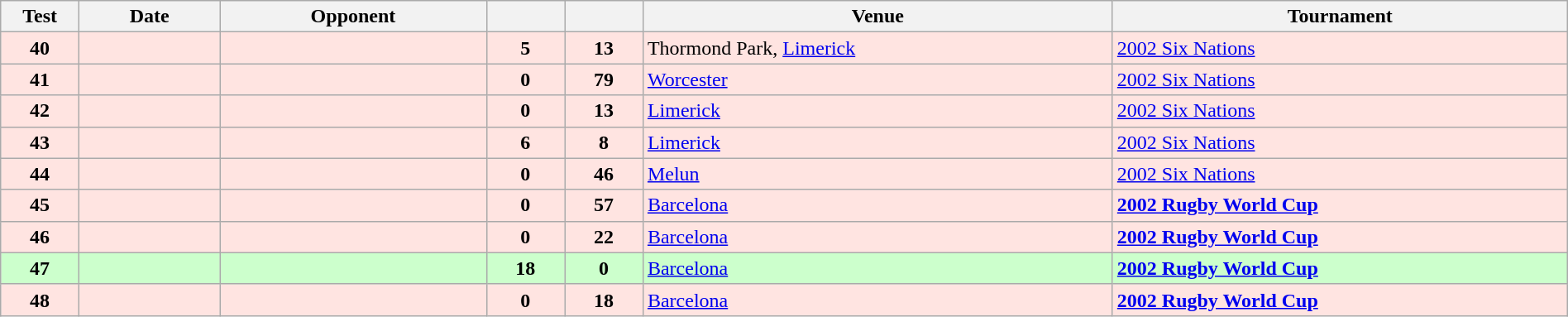<table class="wikitable sortable" style="width:100%">
<tr>
<th style="width:5%">Test</th>
<th style="width:9%">Date</th>
<th style="width:17%">Opponent</th>
<th style="width:5%"></th>
<th style="width:5%"></th>
<th>Venue</th>
<th>Tournament</th>
</tr>
<tr bgcolor="FFE4E1">
<td align="center"><strong>40</strong></td>
<td></td>
<td></td>
<td align="center"><strong>5</strong></td>
<td align="center"><strong>13</strong></td>
<td>Thormond Park, <a href='#'>Limerick</a></td>
<td><a href='#'>2002 Six Nations</a></td>
</tr>
<tr bgcolor="FFE4E1">
<td align="center"><strong>41</strong></td>
<td></td>
<td></td>
<td align="center"><strong>0</strong></td>
<td align="center"><strong>79</strong></td>
<td><a href='#'>Worcester</a></td>
<td><a href='#'>2002 Six Nations</a></td>
</tr>
<tr bgcolor="FFE4E1">
<td align="center"><strong>42</strong></td>
<td></td>
<td></td>
<td align="center"><strong>0</strong></td>
<td align="center"><strong>13</strong></td>
<td><a href='#'>Limerick</a></td>
<td><a href='#'>2002 Six Nations</a></td>
</tr>
<tr bgcolor="FFE4E1">
<td align="center"><strong>43</strong></td>
<td></td>
<td></td>
<td align="center"><strong>6</strong></td>
<td align="center"><strong>8</strong></td>
<td><a href='#'>Limerick</a></td>
<td><a href='#'>2002 Six Nations</a></td>
</tr>
<tr bgcolor="FFE4E1">
<td align="center"><strong>44</strong></td>
<td></td>
<td></td>
<td align="center"><strong>0</strong></td>
<td align="center"><strong>46</strong></td>
<td><a href='#'>Melun</a></td>
<td><a href='#'>2002 Six Nations</a></td>
</tr>
<tr bgcolor="FFE4E1">
<td align="center"><strong>45</strong></td>
<td></td>
<td></td>
<td align="center"><strong>0</strong></td>
<td align="center"><strong>57</strong></td>
<td><a href='#'>Barcelona</a></td>
<td><a href='#'><strong>2002 Rugby World Cup</strong></a></td>
</tr>
<tr bgcolor="FFE4E1">
<td align="center"><strong>46</strong></td>
<td></td>
<td></td>
<td align="center"><strong>0</strong></td>
<td align="center"><strong>22</strong></td>
<td><a href='#'>Barcelona</a></td>
<td><a href='#'><strong>2002 Rugby World Cup</strong></a></td>
</tr>
<tr bgcolor="#ccffcc">
<td align="center"><strong>47</strong></td>
<td></td>
<td></td>
<td align="center"><strong>18</strong></td>
<td align="center"><strong>0</strong></td>
<td><a href='#'>Barcelona</a></td>
<td><a href='#'><strong>2002 Rugby World Cup</strong></a></td>
</tr>
<tr bgcolor="FFE4E1">
<td align="center"><strong>48</strong></td>
<td></td>
<td></td>
<td align="center"><strong>0</strong></td>
<td align="center"><strong>18</strong></td>
<td><a href='#'>Barcelona</a></td>
<td><a href='#'><strong>2002 Rugby World Cup</strong></a></td>
</tr>
</table>
